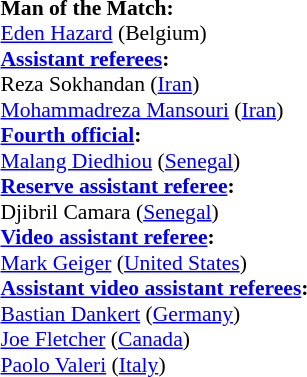<table style="width:100%; font-size:90%;">
<tr>
<td><br><strong>Man of the Match:</strong>
<br><a href='#'>Eden Hazard</a> (Belgium)<br><strong><a href='#'>Assistant referees</a>:</strong>
<br>Reza Sokhandan (<a href='#'>Iran</a>)
<br><a href='#'>Mohammadreza Mansouri</a> (<a href='#'>Iran</a>)
<br><strong><a href='#'>Fourth official</a>:</strong>
<br><a href='#'>Malang Diedhiou</a> (<a href='#'>Senegal</a>)
<br><strong><a href='#'>Reserve assistant referee</a>:</strong>
<br>Djibril Camara (<a href='#'>Senegal</a>)
<br><strong><a href='#'>Video assistant referee</a>:</strong>
<br><a href='#'>Mark Geiger</a> (<a href='#'>United States</a>)
<br><strong><a href='#'>Assistant video assistant referees</a>:</strong>
<br><a href='#'>Bastian Dankert</a> (<a href='#'>Germany</a>)
<br><a href='#'>Joe Fletcher</a> (<a href='#'>Canada</a>)
<br><a href='#'>Paolo Valeri</a> (<a href='#'>Italy</a>)</td>
</tr>
</table>
